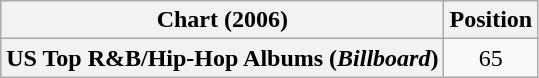<table class="wikitable plainrowheaders" style="text-align:center;">
<tr>
<th scope="col">Chart (2006)</th>
<th scope="col">Position</th>
</tr>
<tr>
<th scope="row">US Top R&B/Hip-Hop Albums (<em>Billboard</em>)</th>
<td>65</td>
</tr>
</table>
